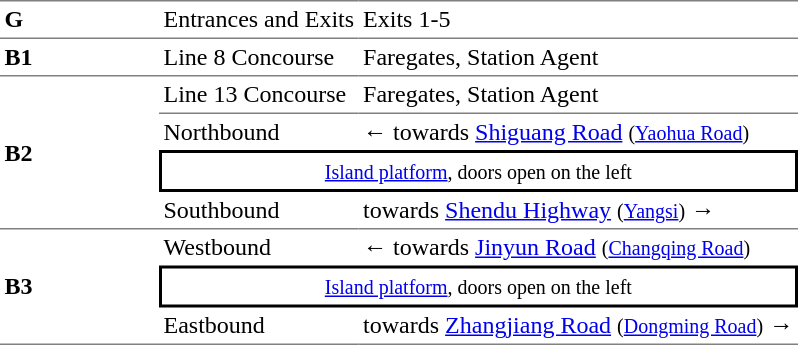<table cellspacing=0 cellpadding=3>
<tr>
<td style="border-top:solid 1px gray;border-bottom:solid 1px gray;" width=100><strong>G</strong></td>
<td style="border-top:solid 1px gray;border-bottom:solid 1px gray;">Entrances and Exits</td>
<td style="border-top:solid 1px gray;border-bottom:solid 1px gray;">Exits 1-5</td>
</tr>
<tr>
<td style="border-bottom:solid 1px gray;"><strong>B1</strong></td>
<td style="border-bottom:solid 1px gray;">Line 8 Concourse</td>
<td style="border-bottom:solid 1px gray;">Faregates, Station Agent</td>
</tr>
<tr>
<td style="border-bottom:solid 1px gray;" rowspan=4><strong>B2</strong></td>
<td style="border-bottom:solid 1px gray;">Line 13 Concourse</td>
<td style="border-bottom:solid 1px gray;">Faregates, Station Agent</td>
</tr>
<tr>
<td>Northbound</td>
<td>←  towards <a href='#'>Shiguang Road</a> <small>(<a href='#'>Yaohua Road</a>)</small></td>
</tr>
<tr>
<td style="border-right:solid 2px black;border-left:solid 2px black;border-top:solid 2px black;border-bottom:solid 2px black;text-align:center;" colspan=2><small><a href='#'>Island platform</a>, doors open on the left</small></td>
</tr>
<tr>
<td style="border-bottom:solid 1px gray;">Southbound</td>
<td style="border-bottom:solid 1px gray;">  towards <a href='#'>Shendu Highway</a> <small>(<a href='#'>Yangsi</a>)</small> →</td>
</tr>
<tr>
<td style="border-bottom:solid 1px gray;" rowspan=3><strong>B3</strong></td>
<td>Westbound</td>
<td>←  towards <a href='#'>Jinyun Road</a> <small>(<a href='#'>Changqing Road</a>)</small></td>
</tr>
<tr>
<td style="border-right:solid 2px black;border-left:solid 2px black;border-top:solid 2px black;border-bottom:solid 2px black;text-align:center;" colspan=2><small><a href='#'>Island platform</a>, doors open on the left</small></td>
</tr>
<tr>
<td style="border-bottom:solid 1px gray;">Eastbound</td>
<td style="border-bottom:solid 1px gray;">  towards <a href='#'>Zhangjiang Road</a> <small>(<a href='#'>Dongming Road</a>)</small> →</td>
</tr>
</table>
